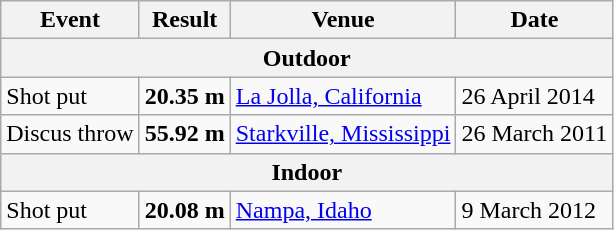<table class="wikitable">
<tr>
<th>Event</th>
<th>Result</th>
<th>Venue</th>
<th>Date</th>
</tr>
<tr>
<th colspan="4">Outdoor</th>
</tr>
<tr>
<td>Shot put</td>
<td><strong>20.35 m</strong></td>
<td> <a href='#'>La Jolla, California</a></td>
<td>26 April 2014</td>
</tr>
<tr>
<td>Discus throw</td>
<td><strong>55.92 m</strong></td>
<td> <a href='#'>Starkville, Mississippi</a></td>
<td>26 March 2011</td>
</tr>
<tr>
<th colspan="4">Indoor</th>
</tr>
<tr>
<td>Shot put</td>
<td><strong>20.08 m</strong></td>
<td> <a href='#'>Nampa, Idaho</a></td>
<td>9 March 2012</td>
</tr>
</table>
